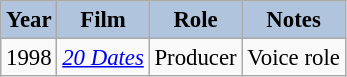<table class="wikitable" style="font-size:95%;">
<tr>
<th style="background:#B0C4DE;">Year</th>
<th style="background:#B0C4DE;">Film</th>
<th style="background:#B0C4DE;">Role</th>
<th style="background:#B0C4DE;">Notes</th>
</tr>
<tr>
<td>1998</td>
<td><em><a href='#'>20 Dates</a></em></td>
<td>Producer</td>
<td>Voice role</td>
</tr>
</table>
